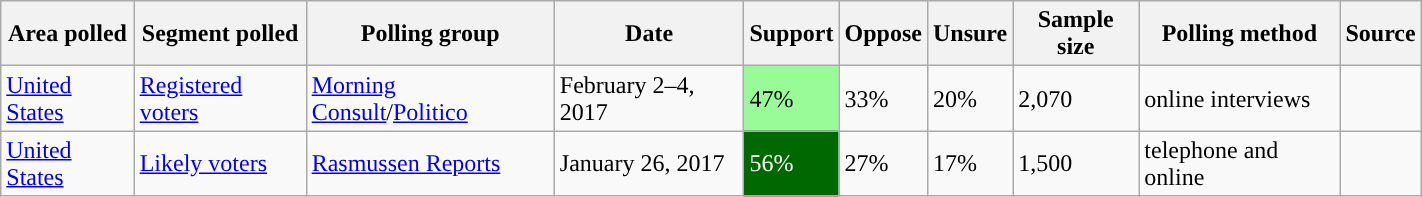<table class="wikitable sortable" style="width: 75%;">
<tr>
<th>Area polled</th>
<th>Segment polled</th>
<th>Polling group</th>
<th>Date</th>
<th>Support</th>
<th>Oppose</th>
<th>Unsure</th>
<th>Sample size</th>
<th>Polling method</th>
<th>Source</th>
</tr>
<tr>
<td> <a href='#'>United States</a></td>
<td><a href='#'>Registered voters</a></td>
<td><a href='#'>Morning Consult</a>/<a href='#'>Politico</a></td>
<td>February 2–4, 2017</td>
<td style="background: PaleGreen; color: black">47%</td>
<td>33%</td>
<td>20%</td>
<td>2,070</td>
<td>online interviews</td>
<td></td>
</tr>
<tr>
<td> <a href='#'>United States</a></td>
<td><a href='#'>Likely voters</a></td>
<td><a href='#'>Rasmussen Reports</a></td>
<td>January 26, 2017</td>
<td style="background:#006800; color: white">56%</td>
<td>27%</td>
<td>17%</td>
<td>1,500</td>
<td>telephone and online</td>
<td></td>
</tr>
</table>
